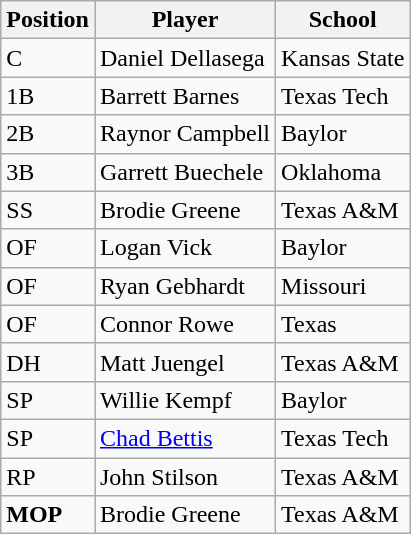<table class="wikitable">
<tr>
<th>Position</th>
<th>Player</th>
<th>School</th>
</tr>
<tr>
<td>C</td>
<td>Daniel Dellasega</td>
<td>Kansas State</td>
</tr>
<tr>
<td>1B</td>
<td>Barrett Barnes</td>
<td>Texas Tech</td>
</tr>
<tr>
<td>2B</td>
<td>Raynor Campbell</td>
<td>Baylor</td>
</tr>
<tr>
<td>3B</td>
<td>Garrett Buechele</td>
<td>Oklahoma</td>
</tr>
<tr>
<td>SS</td>
<td>Brodie Greene</td>
<td>Texas A&M</td>
</tr>
<tr>
<td>OF</td>
<td>Logan Vick</td>
<td>Baylor</td>
</tr>
<tr>
<td>OF</td>
<td>Ryan Gebhardt</td>
<td>Missouri</td>
</tr>
<tr>
<td>OF</td>
<td>Connor Rowe</td>
<td>Texas</td>
</tr>
<tr>
<td>DH</td>
<td>Matt Juengel</td>
<td>Texas A&M</td>
</tr>
<tr>
<td>SP</td>
<td>Willie Kempf</td>
<td>Baylor</td>
</tr>
<tr>
<td>SP</td>
<td><a href='#'>Chad Bettis</a></td>
<td>Texas Tech</td>
</tr>
<tr>
<td>RP</td>
<td>John Stilson</td>
<td>Texas A&M</td>
</tr>
<tr>
<td><strong>MOP</strong></td>
<td>Brodie Greene</td>
<td>Texas A&M</td>
</tr>
</table>
